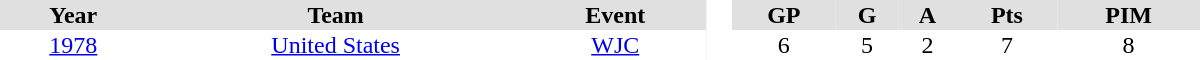<table border="0" cellpadding="1" cellspacing="0" style="text-align:center; width:50em">
<tr ALIGN="center" bgcolor="#e0e0e0">
<th>Year</th>
<th>Team</th>
<th>Event</th>
<th rowspan="99" bgcolor="#ffffff"> </th>
<th>GP</th>
<th>G</th>
<th>A</th>
<th>Pts</th>
<th>PIM</th>
</tr>
<tr>
<td><a href='#'>1978</a></td>
<td><a href='#'>United States</a></td>
<td><a href='#'>WJC</a></td>
<td>6</td>
<td>5</td>
<td>2</td>
<td>7</td>
<td>8</td>
</tr>
</table>
